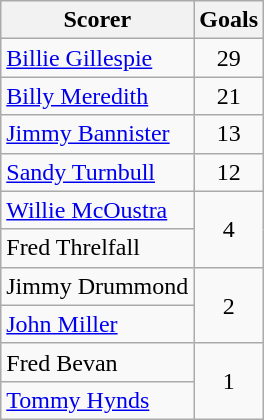<table class="wikitable">
<tr>
<th>Scorer</th>
<th>Goals</th>
</tr>
<tr>
<td> <a href='#'>Billie Gillespie</a></td>
<td align=center>29</td>
</tr>
<tr>
<td> <a href='#'>Billy Meredith</a></td>
<td align=center>21</td>
</tr>
<tr>
<td> <a href='#'>Jimmy Bannister</a></td>
<td align=center>13</td>
</tr>
<tr>
<td> <a href='#'>Sandy Turnbull</a></td>
<td align=center>12</td>
</tr>
<tr>
<td> <a href='#'>Willie McOustra</a></td>
<td rowspan="2" align=center>4</td>
</tr>
<tr>
<td>Fred Threlfall</td>
</tr>
<tr>
<td>Jimmy Drummond</td>
<td rowspan="2" align=center>2</td>
</tr>
<tr>
<td> <a href='#'>John Miller</a></td>
</tr>
<tr>
<td>Fred Bevan</td>
<td rowspan="2" align=center>1</td>
</tr>
<tr>
<td> <a href='#'>Tommy Hynds</a></td>
</tr>
</table>
